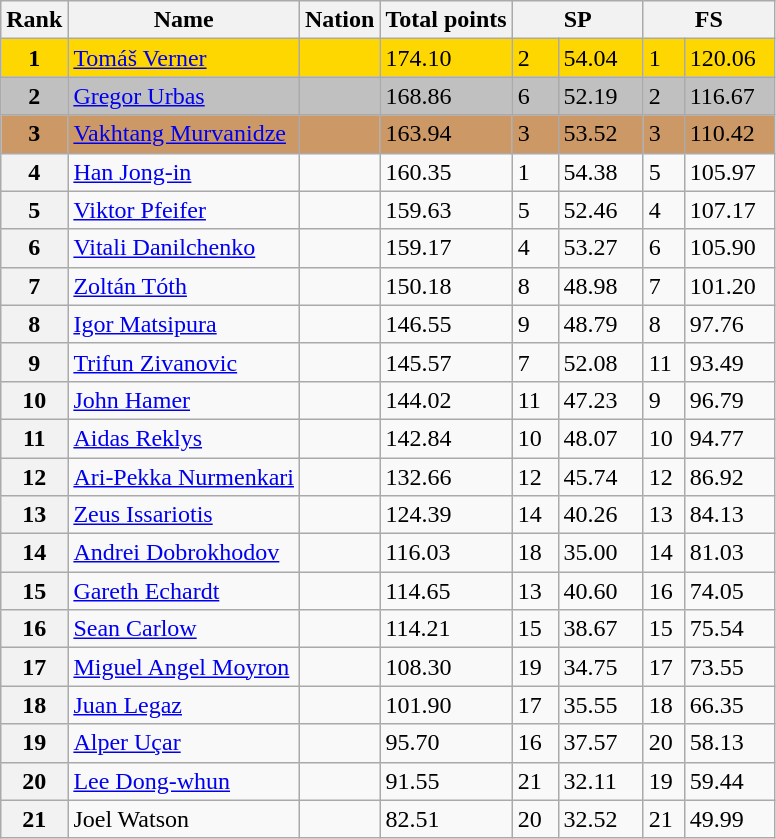<table class="wikitable">
<tr>
<th>Rank</th>
<th>Name</th>
<th>Nation</th>
<th>Total points</th>
<th colspan="2" width="80px">SP</th>
<th colspan="2" width="80px">FS</th>
</tr>
<tr bgcolor="gold">
<td align="center"><strong>1</strong></td>
<td><a href='#'>Tomáš Verner</a></td>
<td></td>
<td>174.10</td>
<td>2</td>
<td>54.04</td>
<td>1</td>
<td>120.06</td>
</tr>
<tr bgcolor="silver">
<td align="center"><strong>2</strong></td>
<td><a href='#'>Gregor Urbas</a></td>
<td></td>
<td>168.86</td>
<td>6</td>
<td>52.19</td>
<td>2</td>
<td>116.67</td>
</tr>
<tr bgcolor="cc9966">
<td align="center"><strong>3</strong></td>
<td><a href='#'>Vakhtang Murvanidze</a></td>
<td></td>
<td>163.94</td>
<td>3</td>
<td>53.52</td>
<td>3</td>
<td>110.42</td>
</tr>
<tr>
<th>4</th>
<td><a href='#'>Han Jong-in</a></td>
<td></td>
<td>160.35</td>
<td>1</td>
<td>54.38</td>
<td>5</td>
<td>105.97</td>
</tr>
<tr>
<th>5</th>
<td><a href='#'>Viktor Pfeifer</a></td>
<td></td>
<td>159.63</td>
<td>5</td>
<td>52.46</td>
<td>4</td>
<td>107.17</td>
</tr>
<tr>
<th>6</th>
<td><a href='#'>Vitali Danilchenko</a></td>
<td></td>
<td>159.17</td>
<td>4</td>
<td>53.27</td>
<td>6</td>
<td>105.90</td>
</tr>
<tr>
<th>7</th>
<td><a href='#'>Zoltán Tóth</a></td>
<td></td>
<td>150.18</td>
<td>8</td>
<td>48.98</td>
<td>7</td>
<td>101.20</td>
</tr>
<tr>
<th>8</th>
<td><a href='#'>Igor Matsipura</a></td>
<td></td>
<td>146.55</td>
<td>9</td>
<td>48.79</td>
<td>8</td>
<td>97.76</td>
</tr>
<tr>
<th>9</th>
<td><a href='#'>Trifun Zivanovic</a></td>
<td></td>
<td>145.57</td>
<td>7</td>
<td>52.08</td>
<td>11</td>
<td>93.49</td>
</tr>
<tr>
<th>10</th>
<td><a href='#'>John Hamer</a></td>
<td></td>
<td>144.02</td>
<td>11</td>
<td>47.23</td>
<td>9</td>
<td>96.79</td>
</tr>
<tr>
<th>11</th>
<td><a href='#'>Aidas Reklys</a></td>
<td></td>
<td>142.84</td>
<td>10</td>
<td>48.07</td>
<td>10</td>
<td>94.77</td>
</tr>
<tr>
<th>12</th>
<td><a href='#'>Ari-Pekka Nurmenkari</a></td>
<td></td>
<td>132.66</td>
<td>12</td>
<td>45.74</td>
<td>12</td>
<td>86.92</td>
</tr>
<tr>
<th>13</th>
<td><a href='#'>Zeus Issariotis</a></td>
<td></td>
<td>124.39</td>
<td>14</td>
<td>40.26</td>
<td>13</td>
<td>84.13</td>
</tr>
<tr>
<th>14</th>
<td><a href='#'>Andrei Dobrokhodov</a></td>
<td></td>
<td>116.03</td>
<td>18</td>
<td>35.00</td>
<td>14</td>
<td>81.03</td>
</tr>
<tr>
<th>15</th>
<td><a href='#'>Gareth Echardt</a></td>
<td></td>
<td>114.65</td>
<td>13</td>
<td>40.60</td>
<td>16</td>
<td>74.05</td>
</tr>
<tr>
<th>16</th>
<td><a href='#'>Sean Carlow</a></td>
<td></td>
<td>114.21</td>
<td>15</td>
<td>38.67</td>
<td>15</td>
<td>75.54</td>
</tr>
<tr>
<th>17</th>
<td><a href='#'>Miguel Angel Moyron</a></td>
<td></td>
<td>108.30</td>
<td>19</td>
<td>34.75</td>
<td>17</td>
<td>73.55</td>
</tr>
<tr>
<th>18</th>
<td><a href='#'>Juan Legaz</a></td>
<td></td>
<td>101.90</td>
<td>17</td>
<td>35.55</td>
<td>18</td>
<td>66.35</td>
</tr>
<tr>
<th>19</th>
<td><a href='#'>Alper Uçar</a></td>
<td></td>
<td>95.70</td>
<td>16</td>
<td>37.57</td>
<td>20</td>
<td>58.13</td>
</tr>
<tr>
<th>20</th>
<td><a href='#'>Lee Dong-whun</a></td>
<td></td>
<td>91.55</td>
<td>21</td>
<td>32.11</td>
<td>19</td>
<td>59.44</td>
</tr>
<tr>
<th>21</th>
<td>Joel Watson</td>
<td></td>
<td>82.51</td>
<td>20</td>
<td>32.52</td>
<td>21</td>
<td>49.99</td>
</tr>
</table>
